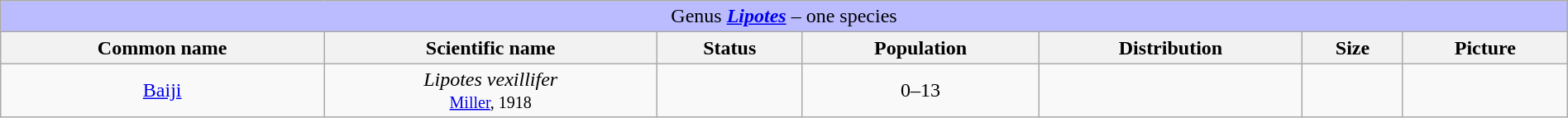<table class="wikitable" style="width:100%;text-align:center">
<tr>
<td colspan="100%" align="center" bgcolor="#BBBBFF">Genus <strong><em><a href='#'>Lipotes</a></em></strong> – one species</td>
</tr>
<tr>
<th scope="col">Common name</th>
<th scope="col">Scientific name</th>
<th scope="col">Status</th>
<th scope="col">Population</th>
<th scope="col">Distribution</th>
<th scope="col">Size</th>
<th scope="col">Picture</th>
</tr>
<tr>
<td><a href='#'>Baiji</a></td>
<td><em>Lipotes vexillifer</em><br><small><a href='#'>Miller</a>, 1918</small></td>
<td></td>
<td>0–13</td>
<td></td>
<td><br></td>
<td></td>
</tr>
</table>
